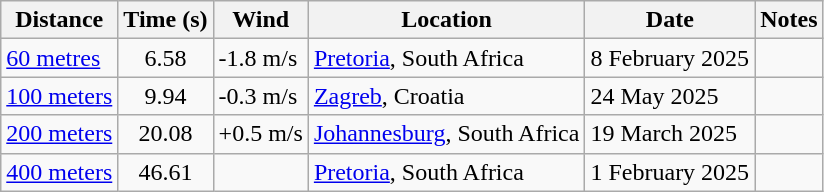<table class="wikitable">
<tr>
<th>Distance</th>
<th>Time (s)</th>
<th>Wind</th>
<th>Location</th>
<th>Date</th>
<th>Notes</th>
</tr>
<tr>
<td><a href='#'>60 metres</a></td>
<td align=center>6.58</td>
<td>-1.8 m/s</td>
<td><a href='#'>Pretoria</a>, South Africa</td>
<td>8 February 2025</td>
<td></td>
</tr>
<tr>
<td><a href='#'>100 meters</a></td>
<td style="text-align:center;">9.94</td>
<td>-0.3 m/s</td>
<td><a href='#'>Zagreb</a>, Croatia</td>
<td>24 May 2025</td>
<td></td>
</tr>
<tr>
<td><a href='#'>200 meters</a></td>
<td style="text-align:center;">20.08</td>
<td>+0.5 m/s</td>
<td><a href='#'>Johannesburg</a>, South Africa</td>
<td>19 March 2025</td>
<td></td>
</tr>
<tr>
<td><a href='#'>400 meters</a></td>
<td style="text-align:center;">46.61</td>
<td></td>
<td><a href='#'>Pretoria</a>, South Africa</td>
<td>1 February 2025</td>
<td></td>
</tr>
</table>
